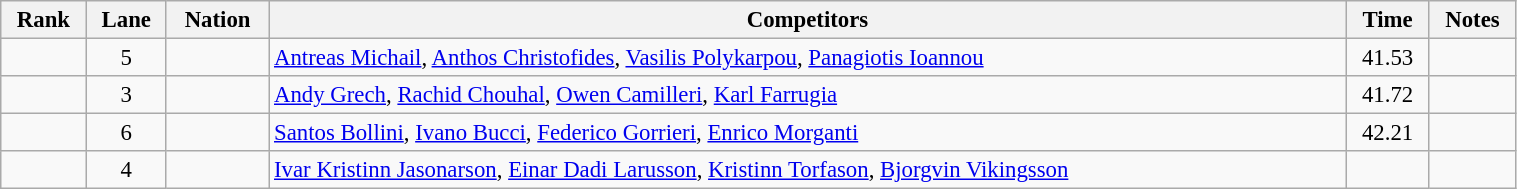<table class="wikitable sortable" width=80% style="text-align:center; font-size:95%">
<tr>
<th>Rank</th>
<th>Lane</th>
<th>Nation</th>
<th>Competitors</th>
<th>Time</th>
<th>Notes</th>
</tr>
<tr>
<td></td>
<td>5</td>
<td align=left></td>
<td align=left><a href='#'>Antreas Michail</a>, <a href='#'>Anthos Christofides</a>, <a href='#'>Vasilis Polykarpou</a>, <a href='#'>Panagiotis Ioannou</a></td>
<td>41.53</td>
<td></td>
</tr>
<tr>
<td></td>
<td>3</td>
<td align=left></td>
<td align=left><a href='#'>Andy Grech</a>, <a href='#'>Rachid Chouhal</a>, <a href='#'>Owen Camilleri</a>, <a href='#'>Karl Farrugia</a></td>
<td>41.72</td>
<td></td>
</tr>
<tr>
<td></td>
<td>6</td>
<td align=left></td>
<td align=left><a href='#'>Santos Bollini</a>, <a href='#'>Ivano Bucci</a>, <a href='#'>Federico Gorrieri</a>, <a href='#'>Enrico Morganti</a></td>
<td>42.21</td>
<td></td>
</tr>
<tr>
<td></td>
<td>4</td>
<td align=left></td>
<td align=left><a href='#'>Ivar Kristinn Jasonarson</a>, <a href='#'>Einar Dadi Larusson</a>, <a href='#'>Kristinn Torfason</a>, <a href='#'>Bjorgvin Vikingsson</a></td>
<td></td>
<td></td>
</tr>
</table>
